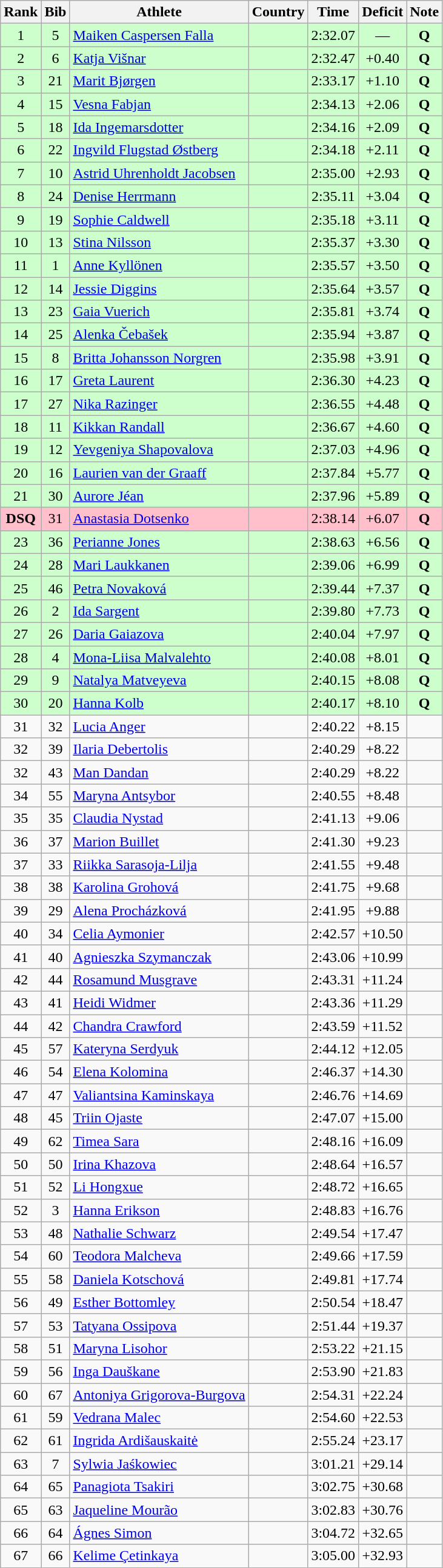<table class="wikitable sortable" style="text-align:center">
<tr>
<th>Rank</th>
<th>Bib</th>
<th>Athlete</th>
<th>Country</th>
<th>Time</th>
<th>Deficit</th>
<th>Note</th>
</tr>
<tr bgcolor="#ccffcc">
<td>1</td>
<td>5</td>
<td align="left"><a href='#'>Maiken Caspersen Falla</a></td>
<td align="left"></td>
<td>2:32.07</td>
<td>—</td>
<td><strong>Q</strong></td>
</tr>
<tr bgcolor="#ccffcc">
<td>2</td>
<td>6</td>
<td align="left"><a href='#'>Katja Višnar</a></td>
<td align="left"></td>
<td>2:32.47</td>
<td>+0.40</td>
<td><strong>Q</strong></td>
</tr>
<tr bgcolor="#ccffcc">
<td>3</td>
<td>21</td>
<td align="left"><a href='#'>Marit Bjørgen</a></td>
<td align="left"></td>
<td>2:33.17</td>
<td>+1.10</td>
<td><strong>Q</strong></td>
</tr>
<tr bgcolor="#ccffcc">
<td>4</td>
<td>15</td>
<td align="left"><a href='#'>Vesna Fabjan</a></td>
<td align="left"></td>
<td>2:34.13</td>
<td>+2.06</td>
<td><strong>Q</strong></td>
</tr>
<tr bgcolor="#ccffcc">
<td>5</td>
<td>18</td>
<td align="left"><a href='#'>Ida Ingemarsdotter</a></td>
<td align="left"></td>
<td>2:34.16</td>
<td>+2.09</td>
<td><strong>Q</strong></td>
</tr>
<tr bgcolor="#ccffcc">
<td>6</td>
<td>22</td>
<td align="left"><a href='#'>Ingvild Flugstad Østberg</a></td>
<td align="left"></td>
<td>2:34.18</td>
<td>+2.11</td>
<td><strong>Q</strong></td>
</tr>
<tr bgcolor="#ccffcc">
<td>7</td>
<td>10</td>
<td align="left"><a href='#'>Astrid Uhrenholdt Jacobsen</a></td>
<td align="left"></td>
<td>2:35.00</td>
<td>+2.93</td>
<td><strong>Q</strong></td>
</tr>
<tr bgcolor="#ccffcc">
<td>8</td>
<td>24</td>
<td align="left"><a href='#'>Denise Herrmann</a></td>
<td align="left"></td>
<td>2:35.11</td>
<td>+3.04</td>
<td><strong>Q</strong></td>
</tr>
<tr bgcolor="#ccffcc">
<td>9</td>
<td>19</td>
<td align="left"><a href='#'>Sophie Caldwell</a></td>
<td align="left"></td>
<td>2:35.18</td>
<td>+3.11</td>
<td><strong>Q</strong></td>
</tr>
<tr bgcolor="#ccffcc">
<td>10</td>
<td>13</td>
<td align="left"><a href='#'>Stina Nilsson</a></td>
<td align="left"></td>
<td>2:35.37</td>
<td>+3.30</td>
<td><strong>Q</strong></td>
</tr>
<tr bgcolor="#ccffcc">
<td>11</td>
<td>1</td>
<td align="left"><a href='#'>Anne Kyllönen</a></td>
<td align="left"></td>
<td>2:35.57</td>
<td>+3.50</td>
<td><strong>Q</strong></td>
</tr>
<tr bgcolor="#ccffcc">
<td>12</td>
<td>14</td>
<td align="left"><a href='#'>Jessie Diggins</a></td>
<td align="left"></td>
<td>2:35.64</td>
<td>+3.57</td>
<td><strong>Q</strong></td>
</tr>
<tr bgcolor="#ccffcc">
<td>13</td>
<td>23</td>
<td align="left"><a href='#'>Gaia Vuerich</a></td>
<td align="left"></td>
<td>2:35.81</td>
<td>+3.74</td>
<td><strong>Q</strong></td>
</tr>
<tr bgcolor="#ccffcc">
<td>14</td>
<td>25</td>
<td align="left"><a href='#'>Alenka Čebašek</a></td>
<td align="left"></td>
<td>2:35.94</td>
<td>+3.87</td>
<td><strong>Q</strong></td>
</tr>
<tr bgcolor="#ccffcc">
<td>15</td>
<td>8</td>
<td align="left"><a href='#'>Britta Johansson Norgren</a></td>
<td align="left"></td>
<td>2:35.98</td>
<td>+3.91</td>
<td><strong>Q</strong></td>
</tr>
<tr bgcolor="#ccffcc">
<td>16</td>
<td>17</td>
<td align="left"><a href='#'>Greta Laurent</a></td>
<td align="left"></td>
<td>2:36.30</td>
<td>+4.23</td>
<td><strong>Q</strong></td>
</tr>
<tr bgcolor="#ccffcc">
<td>17</td>
<td>27</td>
<td align="left"><a href='#'>Nika Razinger</a></td>
<td align="left"></td>
<td>2:36.55</td>
<td>+4.48</td>
<td><strong>Q</strong></td>
</tr>
<tr bgcolor="#ccffcc">
<td>18</td>
<td>11</td>
<td align="left"><a href='#'>Kikkan Randall</a></td>
<td align="left"></td>
<td>2:36.67</td>
<td>+4.60</td>
<td><strong>Q</strong></td>
</tr>
<tr bgcolor="#ccffcc">
<td>19</td>
<td>12</td>
<td align="left"><a href='#'>Yevgeniya Shapovalova</a></td>
<td align="left"></td>
<td>2:37.03</td>
<td>+4.96</td>
<td><strong>Q</strong></td>
</tr>
<tr bgcolor="#ccffcc">
<td>20</td>
<td>16</td>
<td align="left"><a href='#'>Laurien van der Graaff</a></td>
<td align="left"></td>
<td>2:37.84</td>
<td>+5.77</td>
<td><strong>Q</strong></td>
</tr>
<tr bgcolor="#ccffcc">
<td>21</td>
<td>30</td>
<td align="left"><a href='#'>Aurore Jéan</a></td>
<td align="left"></td>
<td>2:37.96</td>
<td>+5.89</td>
<td><strong>Q</strong></td>
</tr>
<tr bgcolor=pink>
<td><strong>DSQ</strong></td>
<td>31</td>
<td align="left"><a href='#'>Anastasia Dotsenko</a></td>
<td align="left"></td>
<td>2:38.14</td>
<td>+6.07</td>
<td><strong>Q</strong></td>
</tr>
<tr bgcolor="#ccffcc">
<td>23</td>
<td>36</td>
<td align="left"><a href='#'>Perianne Jones</a></td>
<td align="left"></td>
<td>2:38.63</td>
<td>+6.56</td>
<td><strong>Q</strong></td>
</tr>
<tr bgcolor="#ccffcc">
<td>24</td>
<td>28</td>
<td align="left"><a href='#'>Mari Laukkanen</a></td>
<td align="left"></td>
<td>2:39.06</td>
<td>+6.99</td>
<td><strong>Q</strong></td>
</tr>
<tr bgcolor="#ccffcc">
<td>25</td>
<td>46</td>
<td align="left"><a href='#'>Petra Novaková</a></td>
<td align="left"></td>
<td>2:39.44</td>
<td>+7.37</td>
<td><strong>Q</strong></td>
</tr>
<tr bgcolor="#ccffcc">
<td>26</td>
<td>2</td>
<td align="left"><a href='#'>Ida Sargent</a></td>
<td align="left"></td>
<td>2:39.80</td>
<td>+7.73</td>
<td><strong>Q</strong></td>
</tr>
<tr bgcolor="#ccffcc">
<td>27</td>
<td>26</td>
<td align="left"><a href='#'>Daria Gaiazova</a></td>
<td align="left"></td>
<td>2:40.04</td>
<td>+7.97</td>
<td><strong>Q</strong></td>
</tr>
<tr bgcolor="#ccffcc">
<td>28</td>
<td>4</td>
<td align="left"><a href='#'>Mona-Liisa Malvalehto</a></td>
<td align="left"></td>
<td>2:40.08</td>
<td>+8.01</td>
<td><strong>Q</strong></td>
</tr>
<tr bgcolor="#ccffcc">
<td>29</td>
<td>9</td>
<td align="left"><a href='#'>Natalya Matveyeva</a></td>
<td align="left"></td>
<td>2:40.15</td>
<td>+8.08</td>
<td><strong>Q</strong></td>
</tr>
<tr bgcolor="#ccffcc">
<td>30</td>
<td>20</td>
<td align="left"><a href='#'>Hanna Kolb</a></td>
<td align="left"></td>
<td>2:40.17</td>
<td>+8.10</td>
<td><strong>Q</strong></td>
</tr>
<tr>
<td>31</td>
<td>32</td>
<td align="left"><a href='#'>Lucia Anger</a></td>
<td align="left"></td>
<td>2:40.22</td>
<td>+8.15</td>
<td></td>
</tr>
<tr>
<td>32</td>
<td>39</td>
<td align="left"><a href='#'>Ilaria Debertolis</a></td>
<td align="left"></td>
<td>2:40.29</td>
<td>+8.22</td>
<td></td>
</tr>
<tr>
<td>32</td>
<td>43</td>
<td align="left"><a href='#'>Man Dandan</a></td>
<td align="left"></td>
<td>2:40.29</td>
<td>+8.22</td>
<td></td>
</tr>
<tr>
<td>34</td>
<td>55</td>
<td align="left"><a href='#'>Maryna Antsybor</a></td>
<td align="left"></td>
<td>2:40.55</td>
<td>+8.48</td>
<td></td>
</tr>
<tr>
<td>35</td>
<td>35</td>
<td align="left"><a href='#'>Claudia Nystad</a></td>
<td align="left"></td>
<td>2:41.13</td>
<td>+9.06</td>
<td></td>
</tr>
<tr>
<td>36</td>
<td>37</td>
<td align="left"><a href='#'>Marion Buillet</a></td>
<td align="left"></td>
<td>2:41.30</td>
<td>+9.23</td>
<td></td>
</tr>
<tr>
<td>37</td>
<td>33</td>
<td align="left"><a href='#'>Riikka Sarasoja-Lilja</a></td>
<td align="left"></td>
<td>2:41.55</td>
<td>+9.48</td>
<td></td>
</tr>
<tr>
<td>38</td>
<td>38</td>
<td align="left"><a href='#'>Karolina Grohová</a></td>
<td align="left"></td>
<td>2:41.75</td>
<td>+9.68</td>
<td></td>
</tr>
<tr>
<td>39</td>
<td>29</td>
<td align="left"><a href='#'>Alena Procházková</a></td>
<td align="left"></td>
<td>2:41.95</td>
<td>+9.88</td>
<td></td>
</tr>
<tr>
<td>40</td>
<td>34</td>
<td align="left"><a href='#'>Celia Aymonier</a></td>
<td align="left"></td>
<td>2:42.57</td>
<td>+10.50</td>
<td></td>
</tr>
<tr>
<td>41</td>
<td>40</td>
<td align="left"><a href='#'>Agnieszka Szymanczak</a></td>
<td align="left"></td>
<td>2:43.06</td>
<td>+10.99</td>
<td></td>
</tr>
<tr>
<td>42</td>
<td>44</td>
<td align="left"><a href='#'>Rosamund Musgrave</a></td>
<td align="left"></td>
<td>2:43.31</td>
<td>+11.24</td>
<td></td>
</tr>
<tr>
<td>43</td>
<td>41</td>
<td align="left"><a href='#'>Heidi Widmer</a></td>
<td align="left"></td>
<td>2:43.36</td>
<td>+11.29</td>
<td></td>
</tr>
<tr>
<td>44</td>
<td>42</td>
<td align="left"><a href='#'>Chandra Crawford</a></td>
<td align="left"></td>
<td>2:43.59</td>
<td>+11.52</td>
<td></td>
</tr>
<tr>
<td>45</td>
<td>57</td>
<td align="left"><a href='#'>Kateryna Serdyuk</a></td>
<td align="left"></td>
<td>2:44.12</td>
<td>+12.05</td>
<td></td>
</tr>
<tr>
<td>46</td>
<td>54</td>
<td align="left"><a href='#'>Elena Kolomina</a></td>
<td align="left"></td>
<td>2:46.37</td>
<td>+14.30</td>
<td></td>
</tr>
<tr>
<td>47</td>
<td>47</td>
<td align="left"><a href='#'>Valiantsina Kaminskaya</a></td>
<td align="left"></td>
<td>2:46.76</td>
<td>+14.69</td>
<td></td>
</tr>
<tr>
<td>48</td>
<td>45</td>
<td align="left"><a href='#'>Triin Ojaste</a></td>
<td align="left"></td>
<td>2:47.07</td>
<td>+15.00</td>
<td></td>
</tr>
<tr>
<td>49</td>
<td>62</td>
<td align="left"><a href='#'>Timea Sara</a></td>
<td align="left"></td>
<td>2:48.16</td>
<td>+16.09</td>
<td></td>
</tr>
<tr>
<td>50</td>
<td>50</td>
<td align="left"><a href='#'>Irina Khazova</a></td>
<td align="left"></td>
<td>2:48.64</td>
<td>+16.57</td>
<td></td>
</tr>
<tr>
<td>51</td>
<td>52</td>
<td align="left"><a href='#'>Li Hongxue</a></td>
<td align="left"></td>
<td>2:48.72</td>
<td>+16.65</td>
<td></td>
</tr>
<tr>
<td>52</td>
<td>3</td>
<td align="left"><a href='#'>Hanna Erikson</a></td>
<td align="left"></td>
<td>2:48.83</td>
<td>+16.76</td>
<td></td>
</tr>
<tr>
<td>53</td>
<td>48</td>
<td align="left"><a href='#'>Nathalie Schwarz</a></td>
<td align="left"></td>
<td>2:49.54</td>
<td>+17.47</td>
<td></td>
</tr>
<tr>
<td>54</td>
<td>60</td>
<td align="left"><a href='#'>Teodora Malcheva</a></td>
<td align="left"></td>
<td>2:49.66</td>
<td>+17.59</td>
<td></td>
</tr>
<tr>
<td>55</td>
<td>58</td>
<td align="left"><a href='#'>Daniela Kotschová</a></td>
<td align="left"></td>
<td>2:49.81</td>
<td>+17.74</td>
<td></td>
</tr>
<tr>
<td>56</td>
<td>49</td>
<td align="left"><a href='#'>Esther Bottomley</a></td>
<td align="left"></td>
<td>2:50.54</td>
<td>+18.47</td>
<td></td>
</tr>
<tr>
<td>57</td>
<td>53</td>
<td align="left"><a href='#'>Tatyana Ossipova</a></td>
<td align="left"></td>
<td>2:51.44</td>
<td>+19.37</td>
<td></td>
</tr>
<tr>
<td>58</td>
<td>51</td>
<td align="left"><a href='#'>Maryna Lisohor</a></td>
<td align="left"></td>
<td>2:53.22</td>
<td>+21.15</td>
<td></td>
</tr>
<tr>
<td>59</td>
<td>56</td>
<td align="left"><a href='#'>Inga Dauškane</a></td>
<td align="left"></td>
<td>2:53.90</td>
<td>+21.83</td>
<td></td>
</tr>
<tr>
<td>60</td>
<td>67</td>
<td align="left"><a href='#'>Antoniya Grigorova-Burgova</a></td>
<td align="left"></td>
<td>2:54.31</td>
<td>+22.24</td>
<td></td>
</tr>
<tr>
<td>61</td>
<td>59</td>
<td align="left"><a href='#'>Vedrana Malec</a></td>
<td align="left"></td>
<td>2:54.60</td>
<td>+22.53</td>
<td></td>
</tr>
<tr>
<td>62</td>
<td>61</td>
<td align="left"><a href='#'>Ingrida Ardišauskaitė</a></td>
<td align="left"></td>
<td>2:55.24</td>
<td>+23.17</td>
<td></td>
</tr>
<tr>
<td>63</td>
<td>7</td>
<td align="left"><a href='#'>Sylwia Jaśkowiec</a></td>
<td align="left"></td>
<td>3:01.21</td>
<td>+29.14</td>
<td></td>
</tr>
<tr>
<td>64</td>
<td>65</td>
<td align="left"><a href='#'>Panagiota Tsakiri</a></td>
<td align="left"></td>
<td>3:02.75</td>
<td>+30.68</td>
<td></td>
</tr>
<tr>
<td>65</td>
<td>63</td>
<td align="left"><a href='#'>Jaqueline Mourão</a></td>
<td align="left"></td>
<td>3:02.83</td>
<td>+30.76</td>
<td></td>
</tr>
<tr>
<td>66</td>
<td>64</td>
<td align="left"><a href='#'>Ágnes Simon</a></td>
<td align="left"></td>
<td>3:04.72</td>
<td>+32.65</td>
<td></td>
</tr>
<tr>
<td>67</td>
<td>66</td>
<td align="left"><a href='#'>Kelime Çetinkaya</a></td>
<td align="left"></td>
<td>3:05.00</td>
<td>+32.93</td>
<td></td>
</tr>
</table>
